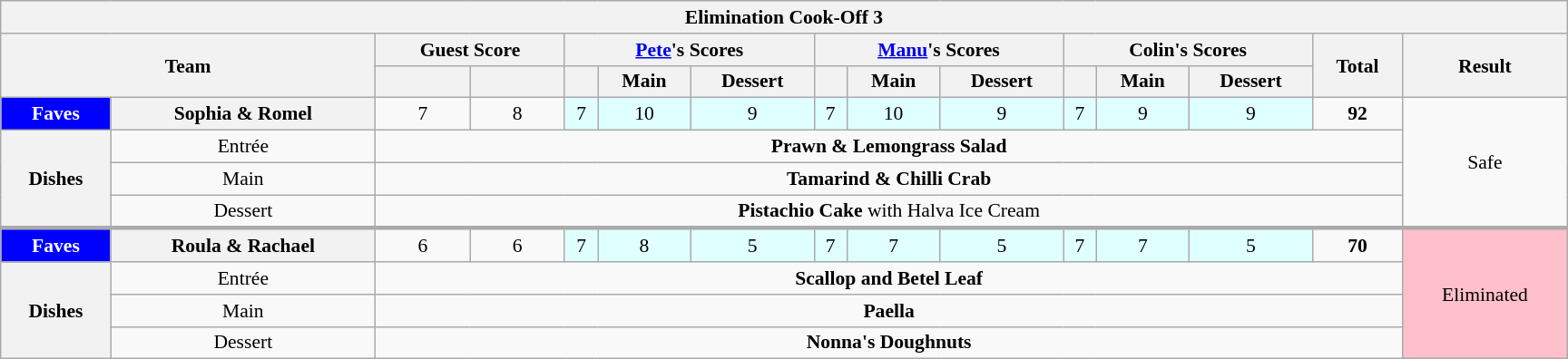<table class="wikitable plainrowheaders" style="margin:1em auto; text-align:center; font-size:90%; width:80em;">
<tr>
<th colspan="18" >Elimination Cook-Off 3</th>
</tr>
<tr>
<th colspan="2" rowspan="2">Team</th>
<th colspan="2" scope="col">Guest Score</th>
<th colspan="3" scope="col"><a href='#'>Pete</a>'s Scores</th>
<th colspan="3" scope="col"><a href='#'>Manu</a>'s Scores</th>
<th colspan="3" scope="col">Colin's Scores</th>
<th rowspan="2" scope="col">Total<br><small></small></th>
<th rowspan="2" scope="col">Result</th>
</tr>
<tr>
<th scope="col"></th>
<th scope="col"></th>
<th scope="col"></th>
<th scope="col">Main</th>
<th scope="col">Dessert</th>
<th scope="col"></th>
<th scope="col">Main</th>
<th scope="col">Dessert</th>
<th scope="col"></th>
<th scope="col">Main</th>
<th scope="col">Dessert</th>
</tr>
<tr>
<th style="text-align:center; background:blue; color:white;"><strong>Faves</strong></th>
<th rowspan="1">Sophia & Romel</th>
<td rowspan="1">7</td>
<td rowspan="1">8</td>
<td rowspan="1" bgcolor="#e0ffff">7</td>
<td rowspan="1" bgcolor="#e0ffff">10</td>
<td rowspan="1" bgcolor="#e0ffff">9</td>
<td rowspan="1" bgcolor="#e0ffff">7</td>
<td rowspan="1" bgcolor="#e0ffff">10</td>
<td rowspan="1" bgcolor="#e0ffff">9</td>
<td rowspan="1" bgcolor="#e0ffff">7</td>
<td rowspan="1" bgcolor="#e0ffff">9</td>
<td rowspan="1" bgcolor="#e0ffff">9</td>
<td rowspan="1"><strong>92</strong></td>
<td rowspan="4">Safe</td>
</tr>
<tr>
<th rowspan="3">Dishes</th>
<td>Entrée</td>
<td colspan="12"><strong>Prawn & Lemongrass Salad</strong></td>
</tr>
<tr>
<td>Main</td>
<td colspan="12"><strong>Tamarind & Chilli Crab</strong></td>
</tr>
<tr>
<td>Dessert</td>
<td colspan="12"><strong>Pistachio Cake</strong> with Halva Ice Cream</td>
</tr>
<tr style="border-top:3px solid #aaa;">
<td style="text-align:center; background:blue; color:white;"><strong>Faves</strong></td>
<th rowspan="1">Roula & Rachael</th>
<td rowspan="1">6</td>
<td rowspan="1">6</td>
<td rowspan="1" bgcolor="#e0ffff">7</td>
<td rowspan="1" bgcolor="#e0ffff">8</td>
<td rowspan="1" bgcolor="#e0ffff">5</td>
<td rowspan="1" bgcolor="#e0ffff">7</td>
<td rowspan="1" bgcolor="#e0ffff">7</td>
<td rowspan="1" bgcolor="#e0ffff">5</td>
<td rowspan="1" bgcolor="#e0ffff">7</td>
<td rowspan="1" bgcolor="#e0ffff">7</td>
<td rowspan="1" bgcolor="#e0ffff">5</td>
<td rowspan="1"><strong>70</strong></td>
<td rowspan="4" bgcolor=pink>Eliminated</td>
</tr>
<tr>
<th rowspan="3">Dishes</th>
<td>Entrée</td>
<td colspan="12"><strong>Scallop and Betel Leaf</strong></td>
</tr>
<tr>
<td>Main</td>
<td colspan="12"><strong>Paella</strong></td>
</tr>
<tr>
<td>Dessert</td>
<td colspan="12"><strong>Nonna's Doughnuts</strong></td>
</tr>
</table>
